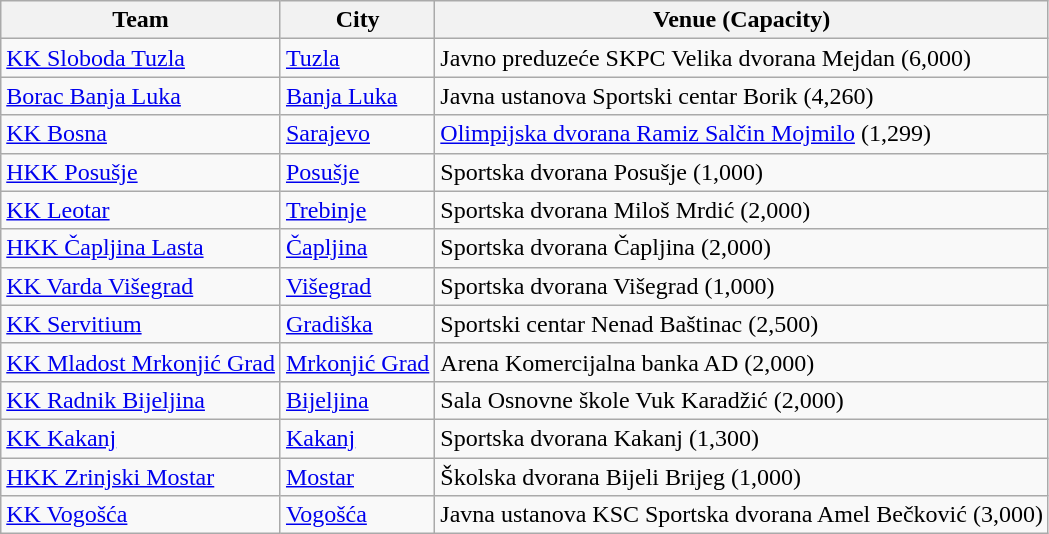<table class="wikitable">
<tr>
<th>Team</th>
<th>City</th>
<th>Venue (Capacity)</th>
</tr>
<tr>
<td><a href='#'>KK Sloboda Tuzla</a></td>
<td><a href='#'>Tuzla</a></td>
<td>Javno preduzeće SKPC Velika dvorana Mejdan (6,000)</td>
</tr>
<tr>
<td><a href='#'>Borac Banja Luka</a></td>
<td><a href='#'>Banja Luka</a></td>
<td>Javna ustanova Sportski centar Borik (4,260)</td>
</tr>
<tr>
<td><a href='#'>KK Bosna</a></td>
<td><a href='#'>Sarajevo</a></td>
<td><a href='#'>Olimpijska dvorana Ramiz Salčin Mojmilo</a> (1,299)</td>
</tr>
<tr>
<td><a href='#'>HKK Posušje</a></td>
<td><a href='#'>Posušje</a></td>
<td>Sportska dvorana Posušje (1,000)</td>
</tr>
<tr>
<td><a href='#'>KK Leotar</a></td>
<td><a href='#'>Trebinje</a></td>
<td>Sportska dvorana Miloš Mrdić (2,000)</td>
</tr>
<tr>
<td><a href='#'>HKK Čapljina Lasta</a></td>
<td><a href='#'>Čapljina</a></td>
<td>Sportska dvorana Čapljina (2,000)</td>
</tr>
<tr>
<td><a href='#'>KK Varda Višegrad</a></td>
<td><a href='#'>Višegrad</a></td>
<td>Sportska dvorana Višegrad (1,000)</td>
</tr>
<tr>
<td><a href='#'>KK Servitium</a></td>
<td><a href='#'>Gradiška</a></td>
<td>Sportski centar Nenad Baštinac (2,500)</td>
</tr>
<tr>
<td><a href='#'>KK Mladost Mrkonjić Grad</a></td>
<td><a href='#'>Mrkonjić Grad</a></td>
<td>Arena Komercijalna banka AD (2,000)</td>
</tr>
<tr>
<td><a href='#'>KK Radnik Bijeljina</a></td>
<td><a href='#'>Bijeljina</a></td>
<td>Sala Osnovne škole Vuk Karadžić (2,000)</td>
</tr>
<tr>
<td><a href='#'>KK Kakanj</a></td>
<td><a href='#'>Kakanj</a></td>
<td>Sportska dvorana Kakanj (1,300)</td>
</tr>
<tr>
<td><a href='#'>HKK Zrinjski Mostar</a></td>
<td><a href='#'>Mostar</a></td>
<td>Školska dvorana Bijeli Brijeg (1,000)</td>
</tr>
<tr>
<td><a href='#'>KK Vogošća</a></td>
<td><a href='#'>Vogošća</a></td>
<td>Javna ustanova KSC Sportska dvorana Amel Bečković (3,000)</td>
</tr>
</table>
